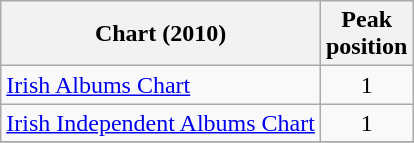<table class="wikitable sortable">
<tr>
<th>Chart (2010)</th>
<th>Peak<br>position</th>
</tr>
<tr>
<td><a href='#'>Irish Albums Chart</a></td>
<td align="center">1</td>
</tr>
<tr>
<td><a href='#'>Irish Independent Albums Chart</a></td>
<td align="center">1</td>
</tr>
<tr>
</tr>
</table>
